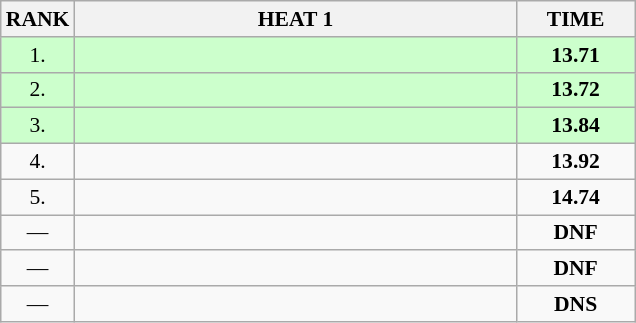<table class="wikitable" style="border-collapse: collapse; font-size: 90%;">
<tr>
<th>RANK</th>
<th style="width: 20em">HEAT 1</th>
<th style="width: 5em">TIME</th>
</tr>
<tr style="background:#ccffcc;">
<td align="center">1.</td>
<td></td>
<td align="center"><strong>13.71</strong></td>
</tr>
<tr style="background:#ccffcc;">
<td align="center">2.</td>
<td></td>
<td align="center"><strong>13.72</strong></td>
</tr>
<tr style="background:#ccffcc;">
<td align="center">3.</td>
<td></td>
<td align="center"><strong>13.84</strong></td>
</tr>
<tr>
<td align="center">4.</td>
<td></td>
<td align="center"><strong>13.92</strong></td>
</tr>
<tr>
<td align="center">5.</td>
<td></td>
<td align="center"><strong>14.74</strong></td>
</tr>
<tr>
<td align="center">—</td>
<td></td>
<td align="center"><strong>DNF</strong></td>
</tr>
<tr>
<td align="center">—</td>
<td></td>
<td align="center"><strong>DNF</strong></td>
</tr>
<tr>
<td align="center">—</td>
<td></td>
<td align="center"><strong>DNS</strong></td>
</tr>
</table>
